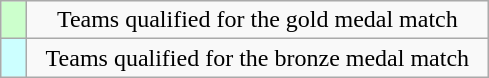<table class="wikitable" style="text-align: center;">
<tr>
<td width=10px bgcolor=#ccffcc></td>
<td width=300px>Teams qualified for the gold medal match</td>
</tr>
<tr>
<td width=10px bgcolor=#ccffff></td>
<td width=300px>Teams qualified for the bronze medal match</td>
</tr>
</table>
